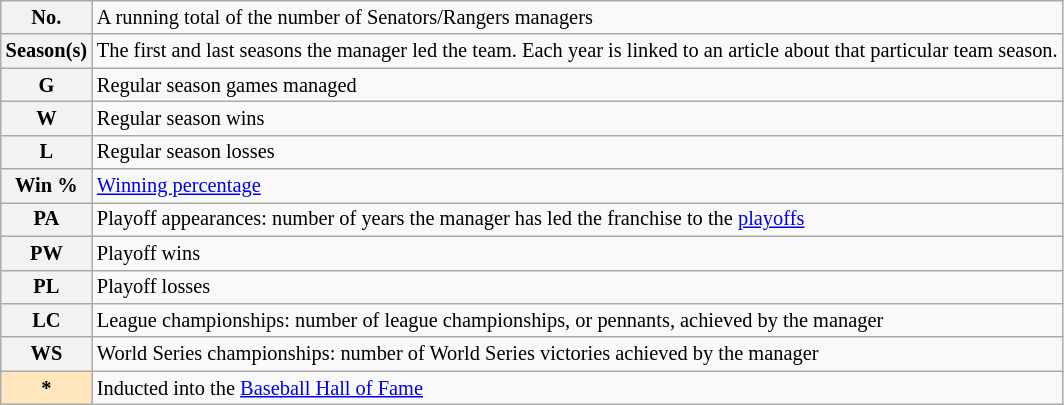<table class="wikitable plainrowheaders" style="font-size:85%">
<tr>
<th scope="row" style="text-align:center"><strong>No.</strong></th>
<td>A running total of the number of Senators/Rangers managers</td>
</tr>
<tr>
<th scope="row" style="text-align:center"><strong>Season(s)</strong></th>
<td>The first and last seasons the manager led the team. Each year is linked to an article about that particular team season.</td>
</tr>
<tr>
<th scope="row" style="text-align:center"><strong>G</strong></th>
<td>Regular season games managed</td>
</tr>
<tr>
<th scope="row" style="text-align:center"><strong>W</strong></th>
<td>Regular season wins</td>
</tr>
<tr>
<th scope="row" style="text-align:center"><strong>L</strong></th>
<td>Regular season losses</td>
</tr>
<tr>
<th scope="row" style="text-align:center"><strong>Win %</strong></th>
<td><a href='#'>Winning percentage</a></td>
</tr>
<tr>
<th scope="row" style="text-align:center"><strong>PA</strong></th>
<td>Playoff appearances: number of years the manager has led the franchise to the <a href='#'>playoffs</a></td>
</tr>
<tr>
<th scope="row" style="text-align:center"><strong>PW</strong></th>
<td>Playoff wins</td>
</tr>
<tr>
<th scope="row" style="text-align:center"><strong>PL</strong></th>
<td>Playoff losses</td>
</tr>
<tr>
<th scope="row" style="text-align:center"><strong>LC</strong></th>
<td>League championships: number of league championships, or pennants, achieved by the manager</td>
</tr>
<tr>
<th scope="row" style="text-align:center"><strong>WS</strong></th>
<td>World Series championships: number of World Series victories achieved by the manager</td>
</tr>
<tr>
<th scope="row" style="text-align:center; background:#FFE6BD">*</th>
<td>Inducted into the <a href='#'>Baseball Hall of Fame</a></td>
</tr>
</table>
